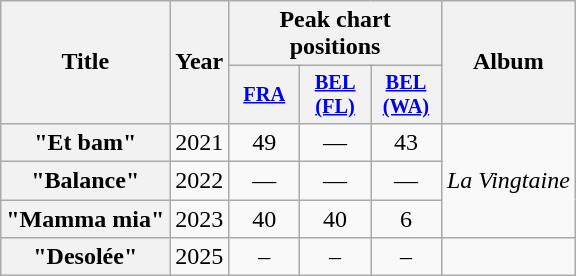<table class="wikitable plainrowheaders" style="text-align:center;">
<tr>
<th scope=col rowspan=2>Title</th>
<th scope=col rowspan=2>Year</th>
<th scope=col colspan=3>Peak chart positions</th>
<th scope=col rowspan=2>Album</th>
</tr>
<tr>
<th scope=col style="width:3em;font-size:85%;"><a href='#'>FRA</a><br></th>
<th scope=col style="width:3em;font-size:85%;"><a href='#'>BEL<br>(FL)</a><br></th>
<th scope=col style="width:3em;font-size:85%;"><a href='#'>BEL<br>(WA)</a><br></th>
</tr>
<tr>
<th scope=row>"Et bam"</th>
<td>2021</td>
<td>49</td>
<td>—</td>
<td>43</td>
<td rowspan=3><em>La Vingtaine</em></td>
</tr>
<tr>
<th scope=row>"Balance"</th>
<td>2022</td>
<td>—</td>
<td>—</td>
<td>—</td>
</tr>
<tr>
<th scope=row>"Mamma mia"</th>
<td>2023</td>
<td>40</td>
<td>40</td>
<td>6</td>
</tr>
<tr>
<th scope=row>"Desolée"</th>
<td>2025</td>
<td>–</td>
<td>–</td>
<td>–</td>
<td></td>
</tr>
</table>
